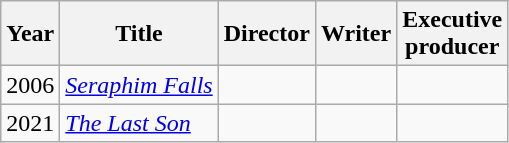<table class="wikitable plainrowheaders">
<tr>
<th>Year</th>
<th>Title</th>
<th>Director</th>
<th>Writer</th>
<th>Executive<br>producer</th>
</tr>
<tr>
<td>2006</td>
<td><em><a href='#'>Seraphim Falls</a></em></td>
<td></td>
<td></td>
<td></td>
</tr>
<tr>
<td>2021</td>
<td><em><a href='#'>The Last Son</a></em></td>
<td></td>
<td></td>
<td></td>
</tr>
</table>
